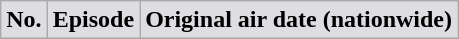<table class="wikitable plainrowheaders">
<tr>
<th style="background:#dedde2">No.</th>
<th style="background:#dedde2">Episode</th>
<th style="background:#dedde2">Original air date (nationwide)<br>

</th>
</tr>
</table>
